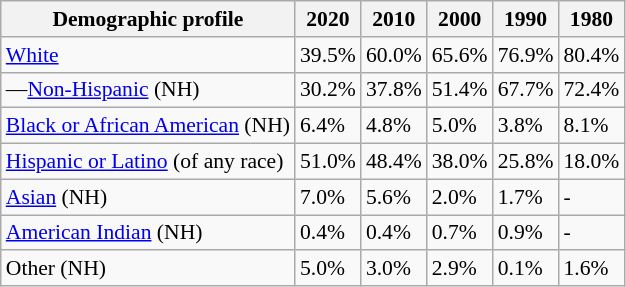<table class="wikitable sortable collapsible" style="font-size: 90%;">
<tr>
<th>Demographic profile</th>
<th>2020</th>
<th>2010</th>
<th>2000</th>
<th>1990</th>
<th>1980</th>
</tr>
<tr>
<td><a href='#'>White</a></td>
<td>39.5%</td>
<td>60.0%</td>
<td>65.6%</td>
<td>76.9%</td>
<td>80.4%</td>
</tr>
<tr>
<td>—<a href='#'>Non-Hispanic</a> (NH)</td>
<td>30.2%</td>
<td>37.8%</td>
<td>51.4%</td>
<td>67.7%</td>
<td>72.4%</td>
</tr>
<tr>
<td><a href='#'>Black or African American</a> (NH)</td>
<td>6.4%</td>
<td>4.8%</td>
<td>5.0%</td>
<td>3.8%</td>
<td>8.1%</td>
</tr>
<tr>
<td><a href='#'>Hispanic or Latino</a> (of any race)</td>
<td>51.0%</td>
<td>48.4%</td>
<td>38.0%</td>
<td>25.8%</td>
<td>18.0%</td>
</tr>
<tr>
<td><a href='#'>Asian</a> (NH)</td>
<td>7.0%</td>
<td>5.6%</td>
<td>2.0%</td>
<td>1.7%</td>
<td>-</td>
</tr>
<tr>
<td><a href='#'>American Indian</a> (NH)</td>
<td>0.4%</td>
<td>0.4%</td>
<td>0.7%</td>
<td>0.9%</td>
<td>-</td>
</tr>
<tr>
<td>Other (NH)</td>
<td>5.0%</td>
<td>3.0%</td>
<td>2.9%</td>
<td>0.1%</td>
<td>1.6%</td>
</tr>
</table>
